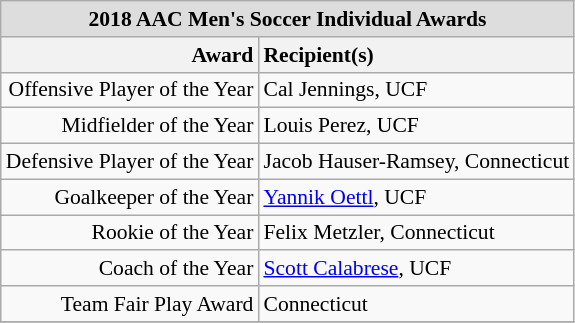<table class="wikitable" style="white-space:nowrap; font-size:90%;">
<tr>
<td colspan="2" style="text-align:center; background:#ddd;"><strong>2018 AAC Men's Soccer Individual Awards</strong></td>
</tr>
<tr>
<th style="text-align:right;">Award</th>
<th style="text-align:left;">Recipient(s)</th>
</tr>
<tr>
<td style="text-align:right;">Offensive Player of the Year</td>
<td style="text-align:left;">Cal Jennings, UCF</td>
</tr>
<tr>
<td style="text-align:right;">Midfielder of the Year</td>
<td style="text-align:left;">Louis Perez, UCF</td>
</tr>
<tr>
<td style="text-align:right;">Defensive Player of the Year</td>
<td style="text-align:left;">Jacob Hauser-Ramsey, Connecticut</td>
</tr>
<tr>
<td style="text-align:right;">Goalkeeper of the Year</td>
<td style="text-align:left;"><a href='#'>Yannik Oettl</a>, UCF</td>
</tr>
<tr>
<td style="text-align:right;">Rookie of the Year</td>
<td style="text-align:left;">Felix Metzler, Connecticut</td>
</tr>
<tr>
<td style="text-align:right;">Coach of the Year</td>
<td style="text-align:left;"><a href='#'>Scott Calabrese</a>, UCF</td>
</tr>
<tr>
<td style="text-align:right;">Team Fair Play Award</td>
<td style="text-align:left;">Connecticut</td>
</tr>
<tr>
</tr>
</table>
